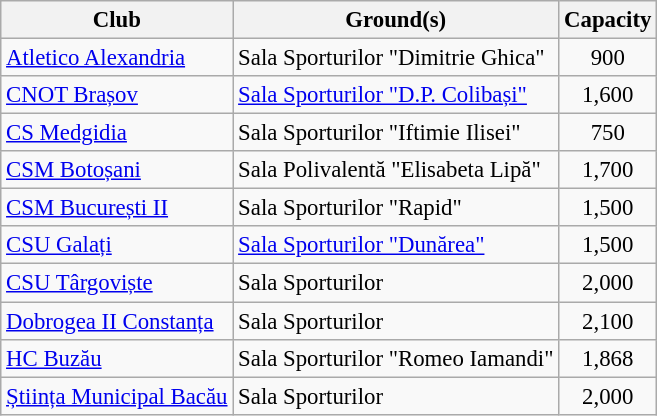<table class="wikitable sortable" style="font-size:95%;">
<tr>
<th>Club</th>
<th>Ground(s)</th>
<th>Capacity</th>
</tr>
<tr>
<td><a href='#'>Atletico Alexandria</a></td>
<td>Sala Sporturilor "Dimitrie Ghica"</td>
<td align=center>900</td>
</tr>
<tr>
<td><a href='#'>CNOT Brașov</a></td>
<td><a href='#'>Sala Sporturilor "D.P. Colibași"</a></td>
<td align=center>1,600</td>
</tr>
<tr>
<td><a href='#'>CS Medgidia</a></td>
<td>Sala Sporturilor "Iftimie Ilisei"</td>
<td align=center>750</td>
</tr>
<tr>
<td><a href='#'>CSM Botoșani</a></td>
<td>Sala Polivalentă "Elisabeta Lipă"</td>
<td align=center>1,700</td>
</tr>
<tr>
<td><a href='#'>CSM București II</a></td>
<td>Sala Sporturilor "Rapid"</td>
<td align=center>1,500</td>
</tr>
<tr>
<td><a href='#'>CSU Galați</a></td>
<td><a href='#'>Sala Sporturilor "Dunărea"</a></td>
<td align=center>1,500</td>
</tr>
<tr>
<td><a href='#'>CSU Târgoviște</a></td>
<td>Sala Sporturilor</td>
<td align=center>2,000</td>
</tr>
<tr>
<td><a href='#'>Dobrogea II Constanța</a></td>
<td>Sala Sporturilor</td>
<td align=center>2,100</td>
</tr>
<tr>
<td><a href='#'>HC Buzău</a></td>
<td>Sala Sporturilor "Romeo Iamandi"</td>
<td align=center>1,868</td>
</tr>
<tr>
<td><a href='#'>Știința Municipal Bacău</a></td>
<td>Sala Sporturilor</td>
<td align=center>2,000</td>
</tr>
</table>
